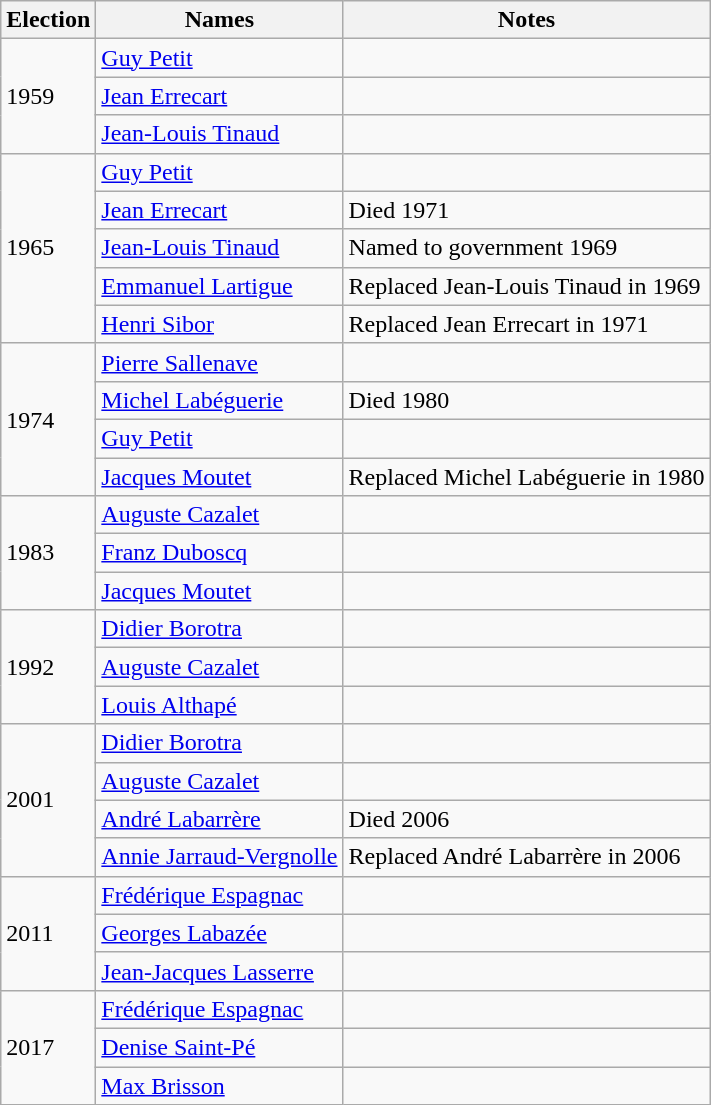<table class="wikitable sortable">
<tr>
<th>Election</th>
<th>Names</th>
<th>Notes</th>
</tr>
<tr>
<td rowspan=3>1959</td>
<td><a href='#'>Guy Petit</a></td>
<td></td>
</tr>
<tr>
<td><a href='#'>Jean Errecart</a></td>
<td></td>
</tr>
<tr>
<td><a href='#'>Jean-Louis Tinaud</a></td>
<td></td>
</tr>
<tr>
<td rowspan=5>1965</td>
<td><a href='#'>Guy Petit</a></td>
<td></td>
</tr>
<tr>
<td><a href='#'>Jean Errecart</a></td>
<td>Died 1971</td>
</tr>
<tr>
<td><a href='#'>Jean-Louis Tinaud</a></td>
<td>Named to government 1969</td>
</tr>
<tr>
<td><a href='#'>Emmanuel Lartigue</a></td>
<td>Replaced Jean-Louis Tinaud in 1969</td>
</tr>
<tr>
<td><a href='#'>Henri Sibor</a></td>
<td>Replaced Jean Errecart in 1971</td>
</tr>
<tr>
<td rowspan=4>1974</td>
<td><a href='#'>Pierre Sallenave</a></td>
<td></td>
</tr>
<tr>
<td><a href='#'>Michel Labéguerie</a></td>
<td>Died 1980</td>
</tr>
<tr>
<td><a href='#'>Guy Petit</a></td>
<td></td>
</tr>
<tr>
<td><a href='#'>Jacques Moutet</a></td>
<td>Replaced Michel Labéguerie in 1980</td>
</tr>
<tr>
<td rowspan=3>1983</td>
<td><a href='#'>Auguste Cazalet</a></td>
<td></td>
</tr>
<tr>
<td><a href='#'>Franz Duboscq</a></td>
<td></td>
</tr>
<tr>
<td><a href='#'>Jacques Moutet</a></td>
<td></td>
</tr>
<tr>
<td rowspan=3>1992</td>
<td><a href='#'>Didier Borotra</a></td>
<td></td>
</tr>
<tr>
<td><a href='#'>Auguste Cazalet</a></td>
<td></td>
</tr>
<tr>
<td><a href='#'>Louis Althapé</a></td>
<td></td>
</tr>
<tr>
<td rowspan=4>2001</td>
<td><a href='#'>Didier Borotra</a></td>
<td></td>
</tr>
<tr>
<td><a href='#'>Auguste Cazalet</a></td>
<td></td>
</tr>
<tr>
<td><a href='#'>André Labarrère</a></td>
<td>Died 2006</td>
</tr>
<tr>
<td><a href='#'>Annie Jarraud-Vergnolle</a></td>
<td>Replaced André Labarrère in 2006</td>
</tr>
<tr>
<td rowspan=3>2011</td>
<td><a href='#'>Frédérique Espagnac</a></td>
<td></td>
</tr>
<tr>
<td><a href='#'>Georges Labazée</a></td>
<td></td>
</tr>
<tr>
<td><a href='#'>Jean-Jacques Lasserre</a></td>
<td></td>
</tr>
<tr>
<td rowspan=3>2017</td>
<td><a href='#'>Frédérique Espagnac</a></td>
<td></td>
</tr>
<tr>
<td><a href='#'>Denise Saint-Pé</a></td>
<td></td>
</tr>
<tr>
<td><a href='#'>Max Brisson</a></td>
<td></td>
</tr>
</table>
